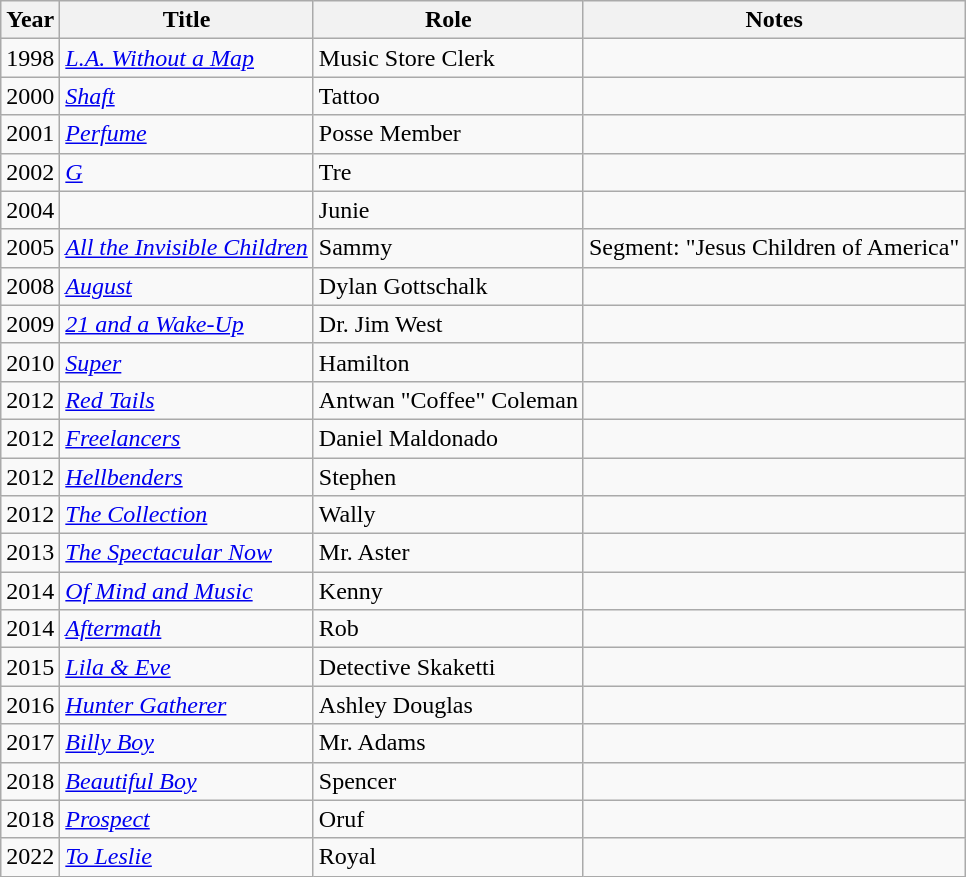<table class="wikitable sortable">
<tr>
<th>Year</th>
<th>Title</th>
<th>Role</th>
<th>Notes</th>
</tr>
<tr>
<td>1998</td>
<td><em><a href='#'>L.A. Without a Map</a></em></td>
<td>Music Store Clerk</td>
<td></td>
</tr>
<tr>
<td>2000</td>
<td><em><a href='#'>Shaft</a></em></td>
<td>Tattoo</td>
<td></td>
</tr>
<tr>
<td>2001</td>
<td><em><a href='#'>Perfume</a></em></td>
<td>Posse Member</td>
<td></td>
</tr>
<tr>
<td>2002</td>
<td><em><a href='#'>G</a></em></td>
<td>Tre</td>
<td></td>
</tr>
<tr>
<td>2004</td>
<td><em></em></td>
<td>Junie</td>
<td></td>
</tr>
<tr>
<td>2005</td>
<td><em><a href='#'>All the Invisible Children</a></em></td>
<td>Sammy</td>
<td>Segment: "Jesus Children of America"</td>
</tr>
<tr>
<td>2008</td>
<td><em><a href='#'>August</a></em></td>
<td>Dylan Gottschalk</td>
<td></td>
</tr>
<tr>
<td>2009</td>
<td><em><a href='#'>21 and a Wake-Up</a></em></td>
<td>Dr. Jim West</td>
<td></td>
</tr>
<tr>
<td>2010</td>
<td><em><a href='#'>Super</a></em></td>
<td>Hamilton</td>
<td></td>
</tr>
<tr>
<td>2012</td>
<td><em><a href='#'>Red Tails</a></em></td>
<td>Antwan "Coffee" Coleman</td>
<td></td>
</tr>
<tr>
<td>2012</td>
<td><em><a href='#'>Freelancers</a></em></td>
<td>Daniel Maldonado</td>
<td></td>
</tr>
<tr>
<td>2012</td>
<td><em><a href='#'>Hellbenders</a></em></td>
<td>Stephen</td>
<td></td>
</tr>
<tr>
<td>2012</td>
<td><em><a href='#'>The Collection</a></em></td>
<td>Wally</td>
<td></td>
</tr>
<tr>
<td>2013</td>
<td><em><a href='#'>The Spectacular Now</a></em></td>
<td>Mr. Aster</td>
<td></td>
</tr>
<tr>
<td>2014</td>
<td><em><a href='#'>Of Mind and Music</a></em></td>
<td>Kenny</td>
<td></td>
</tr>
<tr>
<td>2014</td>
<td><em><a href='#'>Aftermath</a></em></td>
<td>Rob</td>
<td></td>
</tr>
<tr>
<td>2015</td>
<td><em><a href='#'>Lila & Eve</a></em></td>
<td>Detective Skaketti</td>
<td></td>
</tr>
<tr>
<td>2016</td>
<td><em><a href='#'>Hunter Gatherer</a></em></td>
<td>Ashley Douglas</td>
<td></td>
</tr>
<tr>
<td>2017</td>
<td><em><a href='#'>Billy Boy</a></em></td>
<td>Mr. Adams</td>
<td></td>
</tr>
<tr>
<td>2018</td>
<td><em><a href='#'>Beautiful Boy</a></em></td>
<td>Spencer</td>
<td></td>
</tr>
<tr>
<td>2018</td>
<td><em><a href='#'>Prospect</a></em></td>
<td>Oruf</td>
<td></td>
</tr>
<tr>
<td>2022</td>
<td><em><a href='#'>To Leslie</a></em></td>
<td>Royal</td>
<td></td>
</tr>
</table>
